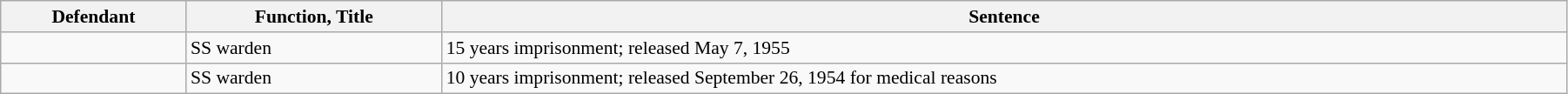<table class="wikitable" width="95%" style="font-size: 90%; border-spacing:10px 0px;">
<tr>
<th align="left">Defendant</th>
<th align="left">Function, Title</th>
<th align="left">Sentence</th>
</tr>
<tr>
<td></td>
<td>SS warden</td>
<td>15 years imprisonment; released May 7, 1955</td>
</tr>
<tr>
<td></td>
<td>SS warden</td>
<td>10 years imprisonment; released September 26, 1954 for medical reasons</td>
</tr>
</table>
